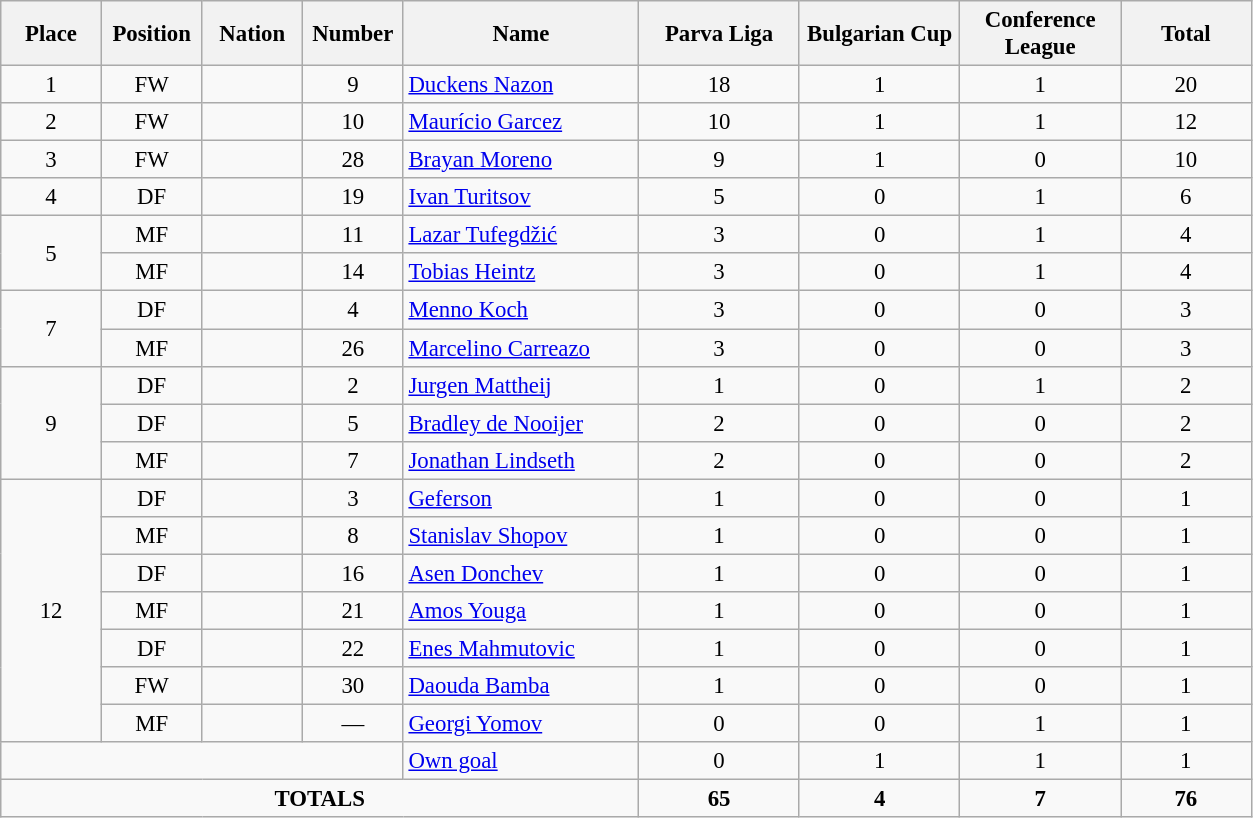<table class="wikitable" style="font-size: 95%; text-align: center;">
<tr>
<th width=60>Place</th>
<th width=60>Position</th>
<th width=60>Nation</th>
<th width=60>Number</th>
<th width=150>Name</th>
<th width=100>Parva Liga</th>
<th width=100>Bulgarian Cup</th>
<th width=100>Conference League</th>
<th width=80>Total</th>
</tr>
<tr>
<td rowspan=1>1</td>
<td>FW</td>
<td></td>
<td>9</td>
<td align=left><a href='#'>Duckens Nazon</a></td>
<td>18</td>
<td>1</td>
<td>1</td>
<td>20</td>
</tr>
<tr>
<td rowspan=1>2</td>
<td>FW</td>
<td></td>
<td>10</td>
<td align=left><a href='#'>Maurício Garcez</a></td>
<td>10</td>
<td>1</td>
<td>1</td>
<td>12</td>
</tr>
<tr>
<td rowspan=1>3</td>
<td>FW</td>
<td></td>
<td>28</td>
<td align=left><a href='#'>Brayan Moreno</a></td>
<td>9</td>
<td>1</td>
<td>0</td>
<td>10</td>
</tr>
<tr>
<td rowspan=1>4</td>
<td>DF</td>
<td></td>
<td>19</td>
<td align=left><a href='#'>Ivan Turitsov</a></td>
<td>5</td>
<td>0</td>
<td>1</td>
<td>6</td>
</tr>
<tr>
<td rowspan=2>5</td>
<td>MF</td>
<td></td>
<td>11</td>
<td align=left><a href='#'>Lazar Tufegdžić</a></td>
<td>3</td>
<td>0</td>
<td>1</td>
<td>4</td>
</tr>
<tr>
<td>MF</td>
<td></td>
<td>14</td>
<td align=left><a href='#'>Tobias Heintz</a></td>
<td>3</td>
<td>0</td>
<td>1</td>
<td>4</td>
</tr>
<tr>
<td rowspan=2>7</td>
<td>DF</td>
<td></td>
<td>4</td>
<td align=left><a href='#'>Menno Koch</a></td>
<td>3</td>
<td>0</td>
<td>0</td>
<td>3</td>
</tr>
<tr>
<td>MF</td>
<td></td>
<td>26</td>
<td align=left><a href='#'>Marcelino Carreazo</a></td>
<td>3</td>
<td>0</td>
<td>0</td>
<td>3</td>
</tr>
<tr>
<td rowspan=3>9</td>
<td>DF</td>
<td></td>
<td>2</td>
<td align=left><a href='#'>Jurgen Mattheij</a></td>
<td>1</td>
<td>0</td>
<td>1</td>
<td>2</td>
</tr>
<tr>
<td>DF</td>
<td></td>
<td>5</td>
<td align=left><a href='#'>Bradley de Nooijer</a></td>
<td>2</td>
<td>0</td>
<td>0</td>
<td>2</td>
</tr>
<tr>
<td>MF</td>
<td></td>
<td>7</td>
<td align=left><a href='#'>Jonathan Lindseth</a></td>
<td>2</td>
<td>0</td>
<td>0</td>
<td>2</td>
</tr>
<tr>
<td rowspan=7>12</td>
<td>DF</td>
<td></td>
<td>3</td>
<td align=left><a href='#'>Geferson</a></td>
<td>1</td>
<td>0</td>
<td>0</td>
<td>1</td>
</tr>
<tr>
<td>MF</td>
<td></td>
<td>8</td>
<td align=left><a href='#'>Stanislav Shopov</a></td>
<td>1</td>
<td>0</td>
<td>0</td>
<td>1</td>
</tr>
<tr>
<td>DF</td>
<td></td>
<td>16</td>
<td align=left><a href='#'>Asen Donchev</a></td>
<td>1</td>
<td>0</td>
<td>0</td>
<td>1</td>
</tr>
<tr>
<td>MF</td>
<td></td>
<td>21</td>
<td align=left><a href='#'>Amos Youga</a></td>
<td>1</td>
<td>0</td>
<td>0</td>
<td>1</td>
</tr>
<tr>
<td>DF</td>
<td></td>
<td>22</td>
<td align=left><a href='#'>Enes Mahmutovic</a></td>
<td>1</td>
<td>0</td>
<td>0</td>
<td>1</td>
</tr>
<tr>
<td>FW</td>
<td></td>
<td>30</td>
<td align=left><a href='#'>Daouda Bamba</a></td>
<td>1</td>
<td>0</td>
<td>0</td>
<td>1</td>
</tr>
<tr>
<td>MF</td>
<td></td>
<td>—</td>
<td align=left><a href='#'>Georgi Yomov</a></td>
<td>0</td>
<td>0</td>
<td>1</td>
<td>1</td>
</tr>
<tr>
<td colspan=4></td>
<td align=left><a href='#'>Own goal</a></td>
<td>0</td>
<td>1</td>
<td>1</td>
<td>1</td>
</tr>
<tr>
<td colspan="5"><strong>TOTALS</strong></td>
<td><strong>65</strong></td>
<td><strong>4</strong></td>
<td><strong>7</strong></td>
<td><strong>76</strong></td>
</tr>
</table>
